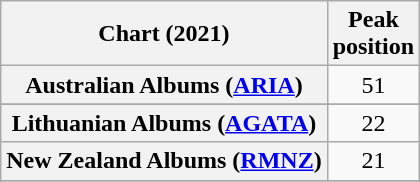<table class="wikitable sortable plainrowheaders" style="text-align:center">
<tr>
<th scope="col">Chart (2021)</th>
<th scope="col">Peak<br>position</th>
</tr>
<tr>
<th scope="row">Australian Albums (<a href='#'>ARIA</a>)</th>
<td>51</td>
</tr>
<tr>
</tr>
<tr>
</tr>
<tr>
</tr>
<tr>
</tr>
<tr>
</tr>
<tr>
</tr>
<tr>
</tr>
<tr>
<th scope="row">Lithuanian Albums (<a href='#'>AGATA</a>)</th>
<td>22</td>
</tr>
<tr>
<th scope="row">New Zealand Albums (<a href='#'>RMNZ</a>)</th>
<td>21</td>
</tr>
<tr>
</tr>
<tr>
</tr>
<tr>
</tr>
<tr>
</tr>
</table>
